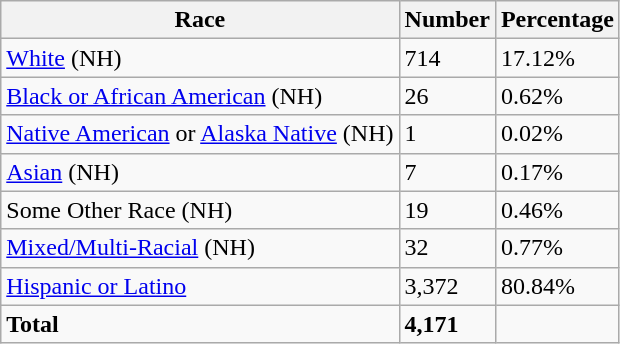<table class="wikitable">
<tr>
<th>Race</th>
<th>Number</th>
<th>Percentage</th>
</tr>
<tr>
<td><a href='#'>White</a> (NH)</td>
<td>714</td>
<td>17.12%</td>
</tr>
<tr>
<td><a href='#'>Black or African American</a> (NH)</td>
<td>26</td>
<td>0.62%</td>
</tr>
<tr>
<td><a href='#'>Native American</a> or <a href='#'>Alaska Native</a> (NH)</td>
<td>1</td>
<td>0.02%</td>
</tr>
<tr>
<td><a href='#'>Asian</a> (NH)</td>
<td>7</td>
<td>0.17%</td>
</tr>
<tr>
<td>Some Other Race (NH)</td>
<td>19</td>
<td>0.46%</td>
</tr>
<tr>
<td><a href='#'>Mixed/Multi-Racial</a> (NH)</td>
<td>32</td>
<td>0.77%</td>
</tr>
<tr>
<td><a href='#'>Hispanic or Latino</a></td>
<td>3,372</td>
<td>80.84%</td>
</tr>
<tr>
<td><strong>Total</strong></td>
<td><strong>4,171</strong></td>
<td></td>
</tr>
</table>
